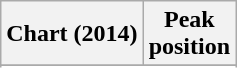<table class="wikitable sortable plainrowheaders" style="text-align:center">
<tr>
<th scope="col">Chart (2014)</th>
<th scope="col">Peak<br>position</th>
</tr>
<tr>
</tr>
<tr>
</tr>
</table>
